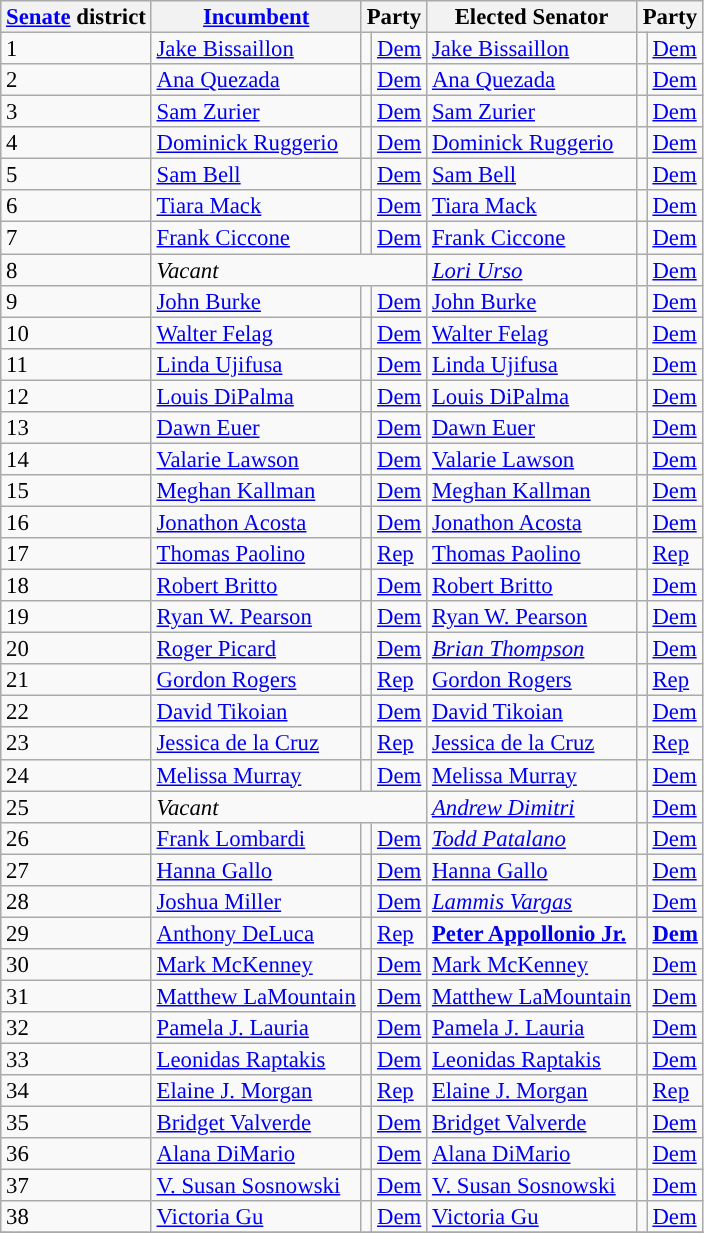<table class="sortable wikitable" style="font-size:95%;line-height:14px;">
<tr>
<th colspan="1" class="sortable"><a href='#'>Senate</a> district</th>
<th class="unsortable"><a href='#'>Incumbent</a></th>
<th colspan="2">Party</th>
<th class="unsortable">Elected Senator</th>
<th colspan="2">Party</th>
</tr>
<tr>
<td>1</td>
<td><a href='#'>Jake Bissaillon</a></td>
<td style="background:"></td>
<td><a href='#'>Dem</a></td>
<td><a href='#'>Jake Bissaillon</a></td>
<td style="background:"></td>
<td><a href='#'>Dem</a></td>
</tr>
<tr>
<td>2</td>
<td><a href='#'>Ana Quezada</a></td>
<td style="background:"></td>
<td><a href='#'>Dem</a></td>
<td><a href='#'>Ana Quezada</a></td>
<td style="background:"></td>
<td><a href='#'>Dem</a></td>
</tr>
<tr>
<td>3</td>
<td><a href='#'>Sam Zurier</a></td>
<td style="background:"></td>
<td><a href='#'>Dem</a></td>
<td><a href='#'>Sam Zurier</a></td>
<td style="background:"></td>
<td><a href='#'>Dem</a></td>
</tr>
<tr>
<td>4</td>
<td><a href='#'>Dominick Ruggerio</a></td>
<td style="background:"></td>
<td><a href='#'>Dem</a></td>
<td><a href='#'>Dominick Ruggerio</a></td>
<td style="background:"></td>
<td><a href='#'>Dem</a></td>
</tr>
<tr>
<td>5</td>
<td><a href='#'>Sam Bell</a></td>
<td style="background:"></td>
<td><a href='#'>Dem</a></td>
<td><a href='#'>Sam Bell</a></td>
<td style="background:"></td>
<td><a href='#'>Dem</a></td>
</tr>
<tr>
<td>6</td>
<td><a href='#'>Tiara Mack</a></td>
<td style="background:"></td>
<td><a href='#'>Dem</a></td>
<td><a href='#'>Tiara Mack</a></td>
<td style="background:"></td>
<td><a href='#'>Dem</a></td>
</tr>
<tr>
<td>7</td>
<td><a href='#'>Frank Ciccone</a></td>
<td style="background:"></td>
<td><a href='#'>Dem</a></td>
<td><a href='#'>Frank Ciccone</a></td>
<td style="background:"></td>
<td><a href='#'>Dem</a></td>
</tr>
<tr>
<td>8</td>
<td colspan=3><em>Vacant</em></td>
<td><em><a href='#'>Lori Urso</a></em></td>
<td style="background:"></td>
<td><a href='#'>Dem</a></td>
</tr>
<tr>
<td>9</td>
<td><a href='#'>John Burke</a></td>
<td style="background:"></td>
<td><a href='#'>Dem</a></td>
<td><a href='#'>John Burke</a></td>
<td style="background:"></td>
<td><a href='#'>Dem</a></td>
</tr>
<tr>
<td>10</td>
<td><a href='#'>Walter Felag</a></td>
<td style="background:"></td>
<td><a href='#'>Dem</a></td>
<td><a href='#'>Walter Felag</a></td>
<td style="background:"></td>
<td><a href='#'>Dem</a></td>
</tr>
<tr>
<td>11</td>
<td><a href='#'>Linda Ujifusa</a></td>
<td style="background:"></td>
<td><a href='#'>Dem</a></td>
<td><a href='#'>Linda Ujifusa</a></td>
<td style="background:"></td>
<td><a href='#'>Dem</a></td>
</tr>
<tr>
<td>12</td>
<td><a href='#'>Louis DiPalma</a></td>
<td style="background:"></td>
<td><a href='#'>Dem</a></td>
<td><a href='#'>Louis DiPalma</a></td>
<td style="background:"></td>
<td><a href='#'>Dem</a></td>
</tr>
<tr>
<td>13</td>
<td><a href='#'>Dawn Euer</a></td>
<td style="background:"></td>
<td><a href='#'>Dem</a></td>
<td><a href='#'>Dawn Euer</a></td>
<td style="background:"></td>
<td><a href='#'>Dem</a></td>
</tr>
<tr>
<td>14</td>
<td><a href='#'>Valarie Lawson</a></td>
<td style="background:"></td>
<td><a href='#'>Dem</a></td>
<td><a href='#'>Valarie Lawson</a></td>
<td style="background:"></td>
<td><a href='#'>Dem</a></td>
</tr>
<tr>
<td>15</td>
<td><a href='#'>Meghan Kallman</a></td>
<td style="background:"></td>
<td><a href='#'>Dem</a></td>
<td><a href='#'>Meghan Kallman</a></td>
<td style="background:"></td>
<td><a href='#'>Dem</a></td>
</tr>
<tr>
<td>16</td>
<td><a href='#'>Jonathon Acosta</a></td>
<td style="background:"></td>
<td><a href='#'>Dem</a></td>
<td><a href='#'>Jonathon Acosta</a></td>
<td style="background:"></td>
<td><a href='#'>Dem</a></td>
</tr>
<tr>
<td>17</td>
<td><a href='#'>Thomas Paolino</a></td>
<td style="background:"></td>
<td><a href='#'>Rep</a></td>
<td><a href='#'>Thomas Paolino</a></td>
<td style="background:"></td>
<td><a href='#'>Rep</a></td>
</tr>
<tr>
<td>18</td>
<td><a href='#'>Robert Britto</a></td>
<td style="background:"></td>
<td><a href='#'>Dem</a></td>
<td><a href='#'>Robert Britto</a></td>
<td style="background:"></td>
<td><a href='#'>Dem</a></td>
</tr>
<tr>
<td>19</td>
<td><a href='#'>Ryan W. Pearson</a></td>
<td style="background:"></td>
<td><a href='#'>Dem</a></td>
<td><a href='#'>Ryan W. Pearson</a></td>
<td style="background:"></td>
<td><a href='#'>Dem</a></td>
</tr>
<tr>
<td>20</td>
<td><a href='#'>Roger Picard</a></td>
<td style="background:"></td>
<td><a href='#'>Dem</a></td>
<td><em><a href='#'>Brian Thompson</a></em></td>
<td style="background:"></td>
<td><a href='#'>Dem</a></td>
</tr>
<tr>
<td>21</td>
<td><a href='#'>Gordon Rogers</a></td>
<td style="background:"></td>
<td><a href='#'>Rep</a></td>
<td><a href='#'>Gordon Rogers</a></td>
<td style="background:"></td>
<td><a href='#'>Rep</a></td>
</tr>
<tr>
<td>22</td>
<td><a href='#'>David Tikoian</a></td>
<td style="background:"></td>
<td><a href='#'>Dem</a></td>
<td><a href='#'>David Tikoian</a></td>
<td style="background:"></td>
<td><a href='#'>Dem</a></td>
</tr>
<tr>
<td>23</td>
<td><a href='#'>Jessica de la Cruz</a></td>
<td style="background:"></td>
<td><a href='#'>Rep</a></td>
<td><a href='#'>Jessica de la Cruz</a></td>
<td style="background:"></td>
<td><a href='#'>Rep</a></td>
</tr>
<tr>
<td>24</td>
<td><a href='#'>Melissa Murray</a></td>
<td style="background:"></td>
<td><a href='#'>Dem</a></td>
<td><a href='#'>Melissa Murray</a></td>
<td style="background:"></td>
<td><a href='#'>Dem</a></td>
</tr>
<tr>
<td>25</td>
<td colspan=3><em>Vacant</em></td>
<td><em><a href='#'>Andrew Dimitri</a></em></td>
<td style="background:"></td>
<td><a href='#'>Dem</a></td>
</tr>
<tr>
<td>26</td>
<td><a href='#'>Frank Lombardi</a></td>
<td style="background:"></td>
<td><a href='#'>Dem</a></td>
<td><em><a href='#'>Todd Patalano</a></em></td>
<td style="background:"></td>
<td><a href='#'>Dem</a></td>
</tr>
<tr>
<td>27</td>
<td><a href='#'>Hanna Gallo</a></td>
<td style="background:"></td>
<td><a href='#'>Dem</a></td>
<td><a href='#'>Hanna Gallo</a></td>
<td style="background:"></td>
<td><a href='#'>Dem</a></td>
</tr>
<tr>
<td>28</td>
<td><a href='#'>Joshua Miller</a></td>
<td style="background:"></td>
<td><a href='#'>Dem</a></td>
<td><em><a href='#'>Lammis Vargas</a></em></td>
<td style="background:"></td>
<td><a href='#'>Dem</a></td>
</tr>
<tr>
<td>29</td>
<td><a href='#'>Anthony DeLuca</a></td>
<td style="background:"></td>
<td><a href='#'>Rep</a></td>
<td><strong><a href='#'>Peter Appollonio Jr.</a></strong></td>
<td style="background:"></td>
<td><strong><a href='#'>Dem</a></strong></td>
</tr>
<tr>
<td>30</td>
<td><a href='#'>Mark McKenney</a></td>
<td style="background:"></td>
<td><a href='#'>Dem</a></td>
<td><a href='#'>Mark McKenney</a></td>
<td style="background:"></td>
<td><a href='#'>Dem</a></td>
</tr>
<tr>
<td>31</td>
<td><a href='#'>Matthew LaMountain</a></td>
<td style="background:"></td>
<td><a href='#'>Dem</a></td>
<td><a href='#'>Matthew LaMountain</a></td>
<td style="background:"></td>
<td><a href='#'>Dem</a></td>
</tr>
<tr>
<td>32</td>
<td><a href='#'>Pamela J. Lauria</a></td>
<td style="background:"></td>
<td><a href='#'>Dem</a></td>
<td><a href='#'>Pamela J. Lauria</a></td>
<td style="background:"></td>
<td><a href='#'>Dem</a></td>
</tr>
<tr>
<td>33</td>
<td><a href='#'>Leonidas Raptakis</a></td>
<td style="background:"></td>
<td><a href='#'>Dem</a></td>
<td><a href='#'>Leonidas Raptakis</a></td>
<td style="background:"></td>
<td><a href='#'>Dem</a></td>
</tr>
<tr>
<td>34</td>
<td><a href='#'>Elaine J. Morgan</a></td>
<td style="background:"></td>
<td><a href='#'>Rep</a></td>
<td><a href='#'>Elaine J. Morgan</a></td>
<td style="background:"></td>
<td><a href='#'>Rep</a></td>
</tr>
<tr>
<td>35</td>
<td><a href='#'>Bridget Valverde</a></td>
<td style="background:"></td>
<td><a href='#'>Dem</a></td>
<td><a href='#'>Bridget Valverde</a></td>
<td style="background:"></td>
<td><a href='#'>Dem</a></td>
</tr>
<tr>
<td>36</td>
<td><a href='#'>Alana DiMario</a></td>
<td style="background:"></td>
<td><a href='#'>Dem</a></td>
<td><a href='#'>Alana DiMario</a></td>
<td style="background:"></td>
<td><a href='#'>Dem</a></td>
</tr>
<tr>
<td>37</td>
<td><a href='#'>V. Susan Sosnowski</a></td>
<td style="background:"></td>
<td><a href='#'>Dem</a></td>
<td><a href='#'>V. Susan Sosnowski</a></td>
<td style="background:"></td>
<td><a href='#'>Dem</a></td>
</tr>
<tr>
<td>38</td>
<td><a href='#'>Victoria Gu</a></td>
<td style="background:"></td>
<td><a href='#'>Dem</a></td>
<td><a href='#'>Victoria Gu</a></td>
<td style="background:"></td>
<td><a href='#'>Dem</a></td>
</tr>
<tr>
</tr>
</table>
